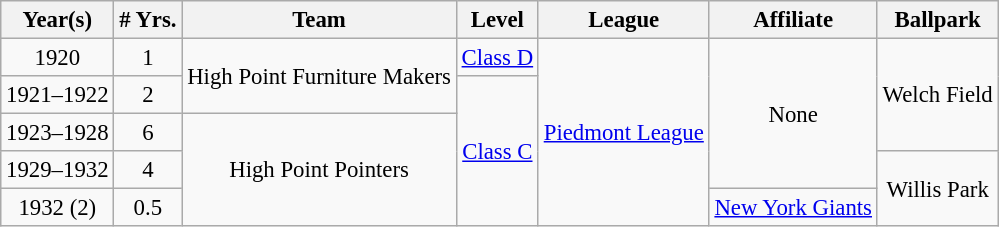<table class="wikitable" style="text-align:center; font-size: 95%;">
<tr>
<th>Year(s)</th>
<th># Yrs.</th>
<th>Team</th>
<th>Level</th>
<th>League</th>
<th>Affiliate</th>
<th>Ballpark</th>
</tr>
<tr>
<td>1920</td>
<td>1</td>
<td rowspan=2>High Point Furniture Makers</td>
<td><a href='#'>Class D</a></td>
<td rowspan=5><a href='#'>Piedmont League</a></td>
<td rowspan=4>None</td>
<td rowspan=3>Welch Field</td>
</tr>
<tr>
<td>1921–1922</td>
<td>2</td>
<td rowspan=4><a href='#'>Class C</a></td>
</tr>
<tr>
<td>1923–1928</td>
<td>6</td>
<td rowspan=3>High Point Pointers</td>
</tr>
<tr>
<td>1929–1932</td>
<td>4</td>
<td rowspan=2>Willis Park</td>
</tr>
<tr>
<td>1932 (2)</td>
<td>0.5</td>
<td><a href='#'>New York Giants</a></td>
</tr>
</table>
